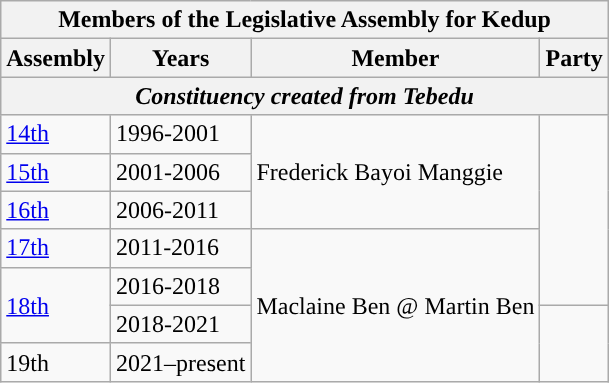<table class=wikitable>
<tr>
<th colspan="4">Members of the Legislative Assembly for Kedup</th>
</tr>
<tr>
<th>Assembly</th>
<th>Years</th>
<th>Member</th>
<th>Party</th>
</tr>
<tr>
<th colspan=4 align=center><em>Constituency created from Tebedu</em></th>
</tr>
<tr>
<td><a href='#'>14th</a></td>
<td>1996-2001</td>
<td rowspan=3>Frederick Bayoi Manggie</td>
<td rowspan=5></td>
</tr>
<tr>
<td><a href='#'>15th</a></td>
<td>2001-2006</td>
</tr>
<tr>
<td><a href='#'>16th</a></td>
<td>2006-2011</td>
</tr>
<tr>
<td><a href='#'>17th</a></td>
<td>2011-2016</td>
<td rowspan="4">Maclaine Ben @ Martin Ben</td>
</tr>
<tr>
<td rowspan="2"><a href='#'>18th</a></td>
<td>2016-2018</td>
</tr>
<tr>
<td>2018-2021</td>
<td rowspan="2"></td>
</tr>
<tr>
<td>19th</td>
<td>2021–present</td>
</tr>
</table>
